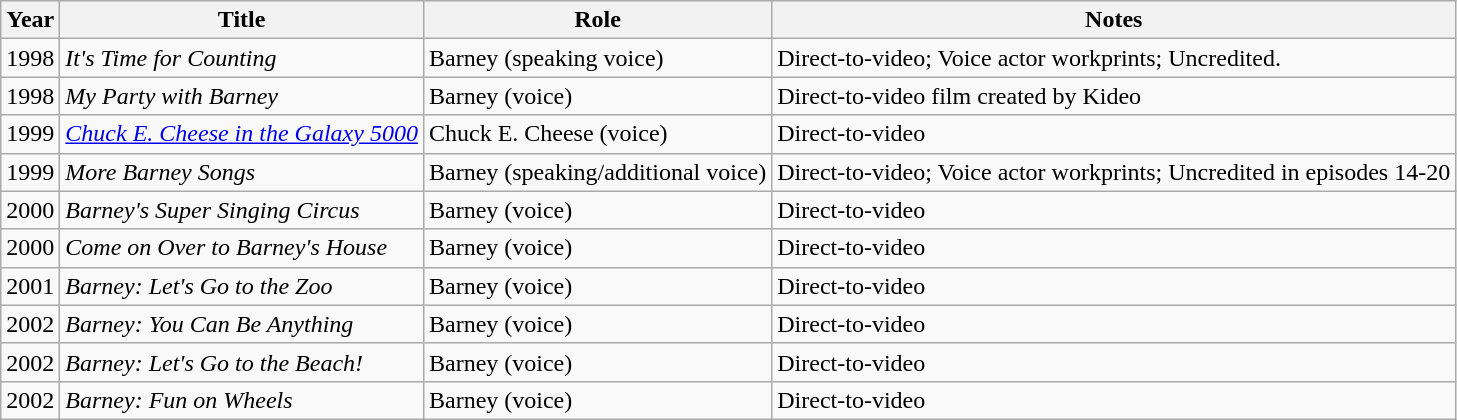<table class="wikitable sortable">
<tr>
<th>Year</th>
<th>Title</th>
<th>Role</th>
<th>Notes</th>
</tr>
<tr>
<td>1998</td>
<td><em>It's Time for Counting</em></td>
<td>Barney (speaking voice)</td>
<td>Direct-to-video; Voice actor workprints; Uncredited.</td>
</tr>
<tr>
<td>1998</td>
<td><em>My Party with Barney</em></td>
<td>Barney (voice)</td>
<td>Direct-to-video film created by Kideo</td>
</tr>
<tr>
<td>1999</td>
<td><em><a href='#'>Chuck E. Cheese in the Galaxy 5000</a></em></td>
<td>Chuck E. Cheese (voice)</td>
<td>Direct-to-video</td>
</tr>
<tr>
<td>1999</td>
<td><em>More Barney Songs</em></td>
<td>Barney (speaking/additional voice)</td>
<td>Direct-to-video; Voice actor workprints; Uncredited in episodes 14-20</td>
</tr>
<tr>
<td>2000</td>
<td><em>Barney's Super Singing Circus</em></td>
<td>Barney (voice)</td>
<td>Direct-to-video</td>
</tr>
<tr>
<td>2000</td>
<td><em>Come on Over to Barney's House</em></td>
<td>Barney (voice)</td>
<td>Direct-to-video</td>
</tr>
<tr>
<td>2001</td>
<td><em>Barney: Let's Go to the Zoo</em></td>
<td>Barney (voice)</td>
<td>Direct-to-video</td>
</tr>
<tr>
<td>2002</td>
<td><em>Barney: You Can Be Anything</em></td>
<td>Barney (voice)</td>
<td>Direct-to-video</td>
</tr>
<tr>
<td>2002</td>
<td><em>Barney: Let's Go to the Beach!</em></td>
<td>Barney (voice)</td>
<td>Direct-to-video</td>
</tr>
<tr>
<td>2002</td>
<td><em>Barney: Fun on Wheels</em></td>
<td>Barney (voice)</td>
<td>Direct-to-video</td>
</tr>
</table>
